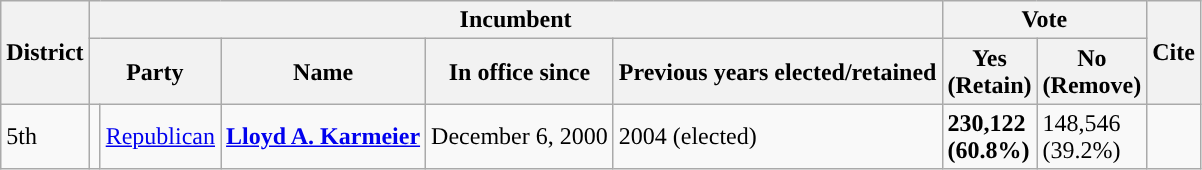<table class="wikitable">
<tr>
<th rowspan =2>District</th>
<th colspan=5>Incumbent</th>
<th colspan="2">Vote</th>
<th rowspan="2">Cite</th>
</tr>
<tr>
<th colspan="2">Party</th>
<th>Name</th>
<th>In office since</th>
<th>Previous years elected/retained</th>
<th>Yes<br>(Retain)</th>
<th>No<br>(Remove)</th>
</tr>
<tr>
<td>5th</td>
<td style="background-color:"></td>
<td><a href='#'>Republican</a></td>
<td><strong><a href='#'>Lloyd A. Karmeier</a></strong></td>
<td>December 6, 2000</td>
<td>2004 (elected)</td>
<td><strong>230,122<br>(60.8%)</strong></td>
<td>148,546<br>(39.2%)</td>
<td></td>
</tr>
</table>
